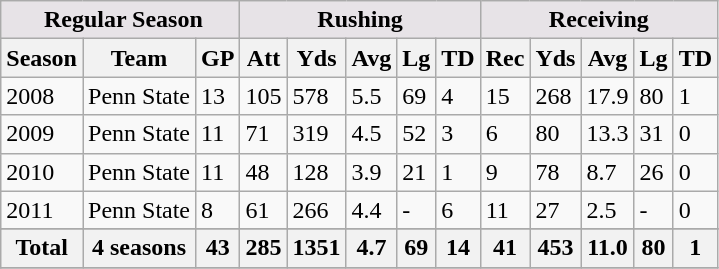<table class="wikitable">
<tr>
<th colspan="3" style="background-color: #e7e3e7"> Regular Season</th>
<th colspan="5" style="background-color: #e7e3e7">Rushing</th>
<th colspan="5" style="background-color: #e7e3e7">Receiving</th>
</tr>
<tr>
<th>Season</th>
<th>Team</th>
<th>GP</th>
<th>Att</th>
<th>Yds</th>
<th>Avg</th>
<th>Lg</th>
<th>TD</th>
<th>Rec</th>
<th>Yds</th>
<th>Avg</th>
<th>Lg</th>
<th>TD</th>
</tr>
<tr>
<td>2008</td>
<td>Penn State</td>
<td>13</td>
<td>105</td>
<td>578</td>
<td>5.5</td>
<td>69</td>
<td>4</td>
<td>15</td>
<td>268</td>
<td>17.9</td>
<td>80</td>
<td>1</td>
</tr>
<tr>
<td>2009</td>
<td>Penn State</td>
<td>11</td>
<td>71</td>
<td>319</td>
<td>4.5</td>
<td>52</td>
<td>3</td>
<td>6</td>
<td>80</td>
<td>13.3</td>
<td>31</td>
<td>0</td>
</tr>
<tr>
<td>2010</td>
<td>Penn State</td>
<td>11</td>
<td>48</td>
<td>128</td>
<td>3.9</td>
<td>21</td>
<td>1</td>
<td>9</td>
<td>78</td>
<td>8.7</td>
<td>26</td>
<td>0</td>
</tr>
<tr>
<td>2011</td>
<td>Penn State</td>
<td>8</td>
<td>61</td>
<td>266</td>
<td>4.4</td>
<td>-</td>
<td>6</td>
<td>11</td>
<td>27</td>
<td>2.5</td>
<td>-</td>
<td>0</td>
</tr>
<tr>
</tr>
<tr>
</tr>
<tr>
<th>Total</th>
<th>4 seasons</th>
<th>43</th>
<th>285</th>
<th>1351</th>
<th>4.7</th>
<th>69</th>
<th>14</th>
<th>41</th>
<th>453</th>
<th>11.0</th>
<th>80</th>
<th>1</th>
</tr>
<tr>
</tr>
</table>
